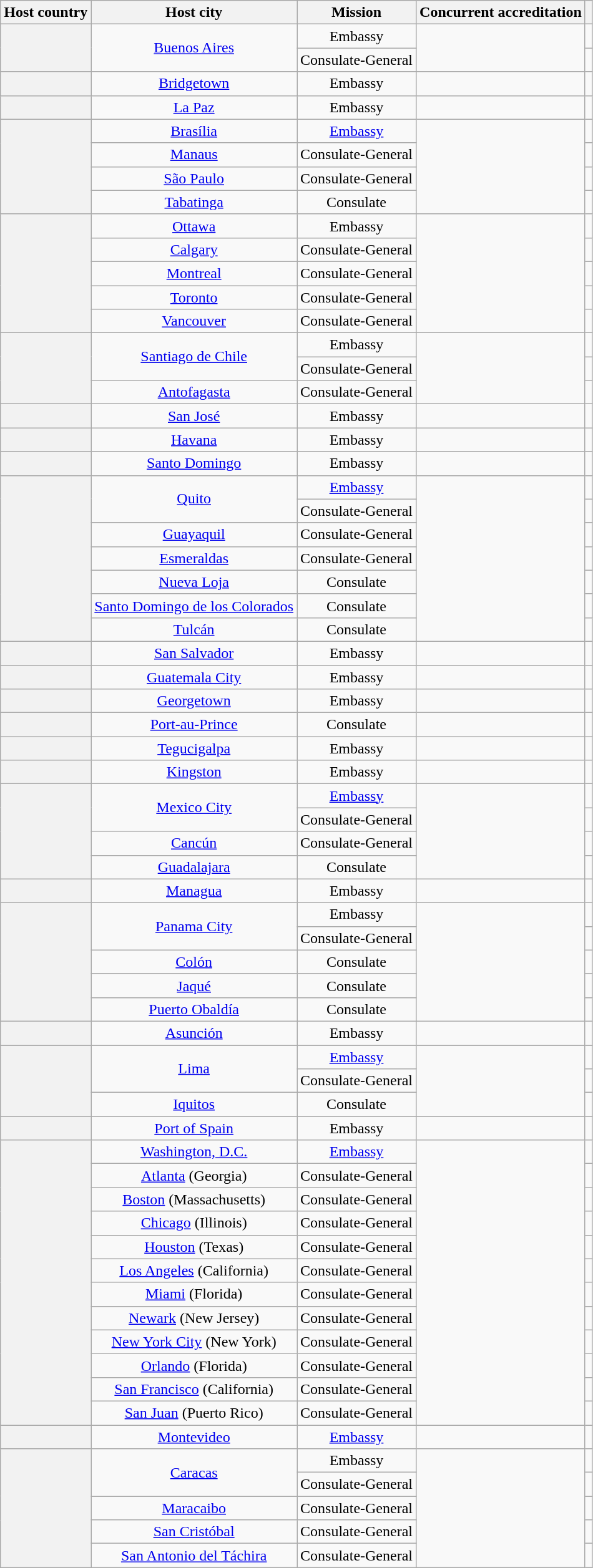<table class="wikitable plainrowheaders" style="text-align:center;">
<tr>
<th scope="col">Host country</th>
<th scope="col">Host city</th>
<th scope="col">Mission</th>
<th scope="col">Concurrent accreditation</th>
<th scope="col"></th>
</tr>
<tr>
<th scope="row" rowspan="2"></th>
<td rowspan="2"><a href='#'>Buenos Aires</a></td>
<td>Embassy</td>
<td rowspan="2"></td>
<td></td>
</tr>
<tr>
<td>Consulate-General</td>
<td></td>
</tr>
<tr>
<th scope="row"></th>
<td><a href='#'>Bridgetown</a></td>
<td>Embassy</td>
<td></td>
<td></td>
</tr>
<tr>
<th scope="row"></th>
<td><a href='#'>La Paz</a></td>
<td>Embassy</td>
<td></td>
<td></td>
</tr>
<tr>
<th scope="row" rowspan="4"></th>
<td><a href='#'>Brasília</a></td>
<td><a href='#'>Embassy</a></td>
<td rowspan="4"></td>
<td></td>
</tr>
<tr>
<td><a href='#'>Manaus</a></td>
<td>Consulate-General</td>
<td></td>
</tr>
<tr>
<td><a href='#'>São Paulo</a></td>
<td>Consulate-General</td>
<td></td>
</tr>
<tr>
<td><a href='#'>Tabatinga</a></td>
<td>Consulate</td>
<td></td>
</tr>
<tr>
<th scope="row" rowspan="5"></th>
<td><a href='#'>Ottawa</a></td>
<td>Embassy</td>
<td rowspan="5"></td>
<td></td>
</tr>
<tr>
<td><a href='#'>Calgary</a></td>
<td>Consulate-General</td>
<td></td>
</tr>
<tr>
<td><a href='#'>Montreal</a></td>
<td>Consulate-General</td>
<td></td>
</tr>
<tr>
<td><a href='#'>Toronto</a></td>
<td>Consulate-General</td>
<td></td>
</tr>
<tr>
<td><a href='#'>Vancouver</a></td>
<td>Consulate-General</td>
<td></td>
</tr>
<tr>
<th scope="row" rowspan="3"></th>
<td rowspan="2"><a href='#'>Santiago de Chile</a></td>
<td>Embassy</td>
<td rowspan="3"></td>
<td></td>
</tr>
<tr>
<td>Consulate-General</td>
<td></td>
</tr>
<tr>
<td><a href='#'>Antofagasta</a></td>
<td>Consulate-General</td>
<td></td>
</tr>
<tr>
<th scope="row"></th>
<td><a href='#'>San José</a></td>
<td>Embassy</td>
<td></td>
<td></td>
</tr>
<tr>
<th scope="row"></th>
<td><a href='#'>Havana</a></td>
<td>Embassy</td>
<td></td>
<td></td>
</tr>
<tr>
<th scope="row"></th>
<td><a href='#'>Santo Domingo</a></td>
<td>Embassy</td>
<td></td>
<td></td>
</tr>
<tr>
<th scope="row" rowspan="7"></th>
<td rowspan="2"><a href='#'>Quito</a></td>
<td><a href='#'>Embassy</a></td>
<td rowspan="7"></td>
<td></td>
</tr>
<tr>
<td>Consulate-General</td>
<td></td>
</tr>
<tr>
<td><a href='#'>Guayaquil</a></td>
<td>Consulate-General</td>
<td></td>
</tr>
<tr>
<td><a href='#'>Esmeraldas</a></td>
<td>Consulate-General</td>
<td></td>
</tr>
<tr>
<td><a href='#'>Nueva Loja</a></td>
<td>Consulate</td>
<td></td>
</tr>
<tr>
<td><a href='#'>Santo Domingo de los Colorados</a></td>
<td>Consulate</td>
<td></td>
</tr>
<tr>
<td><a href='#'>Tulcán</a></td>
<td>Consulate</td>
<td></td>
</tr>
<tr>
<th scope="row"></th>
<td><a href='#'>San Salvador</a></td>
<td>Embassy</td>
<td></td>
<td></td>
</tr>
<tr>
<th scope="row"></th>
<td><a href='#'>Guatemala City</a></td>
<td>Embassy</td>
<td></td>
<td></td>
</tr>
<tr>
<th scope="row"></th>
<td><a href='#'>Georgetown</a></td>
<td>Embassy</td>
<td></td>
<td></td>
</tr>
<tr>
<th scope="row"></th>
<td><a href='#'>Port-au-Prince</a></td>
<td>Consulate</td>
<td></td>
<td></td>
</tr>
<tr>
<th scope="row"></th>
<td><a href='#'>Tegucigalpa</a></td>
<td>Embassy</td>
<td></td>
<td></td>
</tr>
<tr>
<th scope="row"></th>
<td><a href='#'>Kingston</a></td>
<td>Embassy</td>
<td></td>
<td></td>
</tr>
<tr>
<th scope="row" rowspan="4"></th>
<td rowspan="2"><a href='#'>Mexico City</a></td>
<td><a href='#'>Embassy</a></td>
<td rowspan="4"></td>
<td></td>
</tr>
<tr>
<td>Consulate-General</td>
<td></td>
</tr>
<tr>
<td><a href='#'>Cancún</a></td>
<td>Consulate-General</td>
<td></td>
</tr>
<tr>
<td><a href='#'>Guadalajara</a></td>
<td>Consulate</td>
<td></td>
</tr>
<tr>
<th scope="row"></th>
<td><a href='#'>Managua</a></td>
<td>Embassy</td>
<td></td>
<td></td>
</tr>
<tr>
<th scope="row"  rowspan="5"></th>
<td rowspan="2"><a href='#'>Panama City</a></td>
<td>Embassy</td>
<td rowspan="5"></td>
<td></td>
</tr>
<tr>
<td>Consulate-General</td>
<td></td>
</tr>
<tr>
<td><a href='#'>Colón</a></td>
<td>Consulate</td>
<td></td>
</tr>
<tr>
<td><a href='#'>Jaqué</a></td>
<td>Consulate</td>
<td></td>
</tr>
<tr>
<td><a href='#'>Puerto Obaldía</a></td>
<td>Consulate</td>
<td></td>
</tr>
<tr>
<th scope="row"></th>
<td><a href='#'>Asunción</a></td>
<td>Embassy</td>
<td></td>
<td></td>
</tr>
<tr>
<th scope="row" rowspan="3"></th>
<td rowspan="2"><a href='#'>Lima</a></td>
<td><a href='#'>Embassy</a></td>
<td rowspan="3"></td>
<td></td>
</tr>
<tr>
<td>Consulate-General</td>
<td></td>
</tr>
<tr>
<td><a href='#'>Iquitos</a></td>
<td>Consulate</td>
<td></td>
</tr>
<tr>
<th scope="row"></th>
<td><a href='#'>Port of Spain</a></td>
<td>Embassy</td>
<td></td>
<td></td>
</tr>
<tr>
<th scope="row" rowspan="12"></th>
<td><a href='#'>Washington, D.C.</a></td>
<td><a href='#'>Embassy</a></td>
<td rowspan="12"></td>
<td></td>
</tr>
<tr>
<td><a href='#'>Atlanta</a> (Georgia)</td>
<td>Consulate-General</td>
<td></td>
</tr>
<tr>
<td><a href='#'>Boston</a> (Massachusetts)</td>
<td>Consulate-General</td>
<td></td>
</tr>
<tr>
<td><a href='#'>Chicago</a> (Illinois)</td>
<td>Consulate-General</td>
<td></td>
</tr>
<tr>
<td><a href='#'>Houston</a> (Texas)</td>
<td>Consulate-General</td>
<td></td>
</tr>
<tr>
<td><a href='#'>Los Angeles</a> (California)</td>
<td>Consulate-General</td>
<td></td>
</tr>
<tr>
<td><a href='#'>Miami</a> (Florida)</td>
<td>Consulate-General</td>
<td></td>
</tr>
<tr>
<td><a href='#'>Newark</a> (New Jersey)</td>
<td>Consulate-General</td>
<td></td>
</tr>
<tr>
<td><a href='#'>New York City</a> (New York)</td>
<td>Consulate-General</td>
<td></td>
</tr>
<tr>
<td><a href='#'>Orlando</a> (Florida)</td>
<td>Consulate-General</td>
<td></td>
</tr>
<tr>
<td><a href='#'>San Francisco</a> (California)</td>
<td>Consulate-General</td>
<td></td>
</tr>
<tr>
<td><a href='#'>San Juan</a> (Puerto Rico)</td>
<td>Consulate-General</td>
<td></td>
</tr>
<tr>
<th scope="row"></th>
<td><a href='#'>Montevideo</a></td>
<td><a href='#'>Embassy</a></td>
<td></td>
<td></td>
</tr>
<tr>
<th scope="row" rowspan="16"></th>
<td rowspan="2"><a href='#'>Caracas</a></td>
<td>Embassy</td>
<td rowspan="16"></td>
<td></td>
</tr>
<tr>
<td>Consulate-General</td>
<td></td>
</tr>
<tr>
<td><a href='#'>Maracaibo</a></td>
<td>Consulate-General</td>
<td></td>
</tr>
<tr>
<td><a href='#'>San Cristóbal</a></td>
<td>Consulate-General</td>
<td></td>
</tr>
<tr>
<td><a href='#'>San Antonio del Táchira</a></td>
<td>Consulate-General</td>
<td></td>
</tr>
</table>
